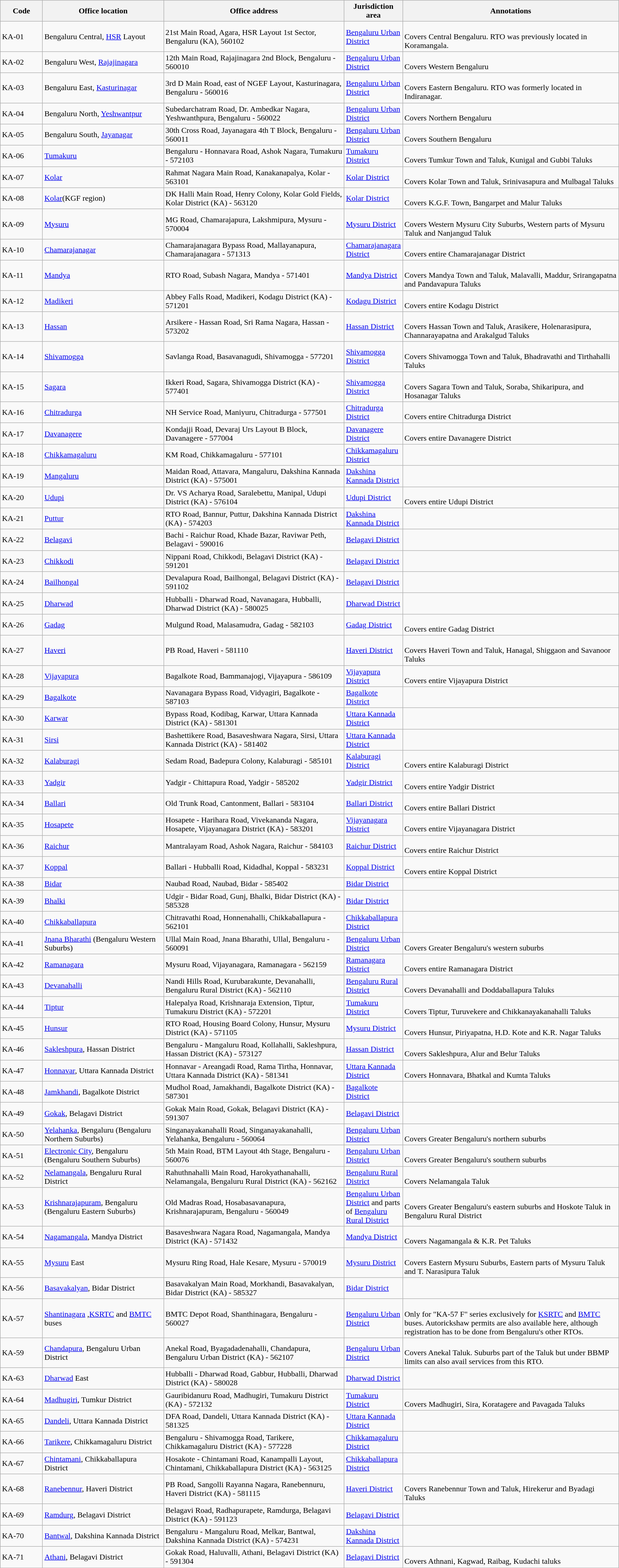<table class="wikitable sortable" style="width:100%;" border="1" cellspacing="0" cellpadding="3">
<tr>
<th scope="col" style="width:7%">Code</th>
<th scope="col" style="width:20%">Office location</th>
<th scope="col" style="width:30%">Office address</th>
<th>Jurisdiction area</th>
<th scope="col" style="width:36%" class="unsortable">Annotations</th>
</tr>
<tr>
<td style="width:5em;">KA-01</td>
<td>Bengaluru Central, <a href='#'>HSR</a> Layout</td>
<td>21st Main Road, Agara, HSR Layout 1st Sector, Bengaluru (KA), 560102</td>
<td><a href='#'>Bengaluru Urban District</a></td>
<td><br>Covers Central Bengaluru. RTO was previously located in Koramangala.</td>
</tr>
<tr>
<td>KA-02</td>
<td>Bengaluru West, <a href='#'>Rajajinagara</a></td>
<td>12th Main Road, Rajajinagara 2nd Block, Bengaluru - 560010</td>
<td><a href='#'>Bengaluru Urban District</a></td>
<td><br>Covers Western Bengaluru</td>
</tr>
<tr>
<td>KA-03</td>
<td>Bengaluru East, <a href='#'>Kasturinagar</a></td>
<td>3rd D Main Road, east of NGEF Layout, Kasturinagara, Bengaluru - 560016</td>
<td><a href='#'>Bengaluru Urban District</a></td>
<td><br>Covers Eastern Bengaluru. RTO was formerly located in Indiranagar.</td>
</tr>
<tr>
<td>KA-04</td>
<td>Bengaluru North, <a href='#'>Yeshwantpur</a></td>
<td>Subedarchatram Road, Dr. Ambedkar Nagara, Yeshwanthpura, Bengaluru - 560022</td>
<td><a href='#'>Bengaluru Urban District</a></td>
<td><br>Covers Northern Bengaluru</td>
</tr>
<tr>
<td>KA-05</td>
<td>Bengaluru South, <a href='#'>Jayanagar</a></td>
<td>30th Cross Road, Jayanagara 4th T Block, Bengaluru - 560011</td>
<td><a href='#'>Bengaluru Urban District</a></td>
<td><br>Covers Southern Bengaluru</td>
</tr>
<tr>
<td>KA-06</td>
<td><a href='#'>Tumakuru</a></td>
<td>Bengaluru - Honnavara Road, Ashok Nagara, Tumakuru - 572103</td>
<td><a href='#'>Tumakuru District</a></td>
<td><br>Covers Tumkur Town and Taluk, Kunigal and Gubbi Taluks</td>
</tr>
<tr>
<td>KA-07</td>
<td><a href='#'>Kolar</a></td>
<td>Rahmat Nagara Main Road, Kanakanapalya, Kolar - 563101</td>
<td><a href='#'>Kolar District</a></td>
<td><br>Covers Kolar Town and Taluk, Srinivasapura and Mulbagal Taluks</td>
</tr>
<tr>
<td>KA-08</td>
<td><a href='#'>Kolar</a>(KGF region)</td>
<td>DK Halli Main Road, Henry Colony, Kolar Gold Fields, Kolar District (KA) - 563120</td>
<td><a href='#'>Kolar District</a></td>
<td><br>Covers K.G.F. Town, Bangarpet and Malur Taluks</td>
</tr>
<tr>
<td>KA-09</td>
<td><a href='#'>Mysuru</a></td>
<td>MG Road, Chamarajapura, Lakshmipura, Mysuru - 570004</td>
<td><a href='#'>Mysuru District</a></td>
<td><br>Covers Western Mysuru City Suburbs, Western parts of Mysuru Taluk and Nanjangud Taluk</td>
</tr>
<tr>
<td>KA-10</td>
<td><a href='#'>Chamarajanagar</a></td>
<td>Chamarajanagara Bypass Road, Mallayanapura, Chamarajanagara - 571313</td>
<td><a href='#'>Chamarajanagara District</a></td>
<td><br>Covers entire Chamarajanagar District</td>
</tr>
<tr>
<td>KA-11</td>
<td><a href='#'>Mandya</a></td>
<td>RTO Road, Subash Nagara, Mandya - 571401</td>
<td><a href='#'>Mandya District</a></td>
<td><br>Covers Mandya Town and Taluk, Malavalli, Maddur, Srirangapatna and Pandavapura Taluks</td>
</tr>
<tr>
<td>KA-12</td>
<td><a href='#'>Madikeri</a></td>
<td>Abbey Falls Road, Madikeri, Kodagu District (KA) - 571201</td>
<td><a href='#'>Kodagu District</a></td>
<td><br>Covers entire Kodagu District</td>
</tr>
<tr>
<td>KA-13</td>
<td><a href='#'>Hassan</a></td>
<td>Arsikere - Hassan Road, Sri Rama Nagara, Hassan - 573202</td>
<td><a href='#'>Hassan District</a></td>
<td><br>Covers Hassan Town and Taluk, Arasikere, Holenarasipura, Channarayapatna and Arakalgud Taluks</td>
</tr>
<tr>
<td>KA-14</td>
<td><a href='#'>Shivamogga</a></td>
<td>Savlanga Road, Basavanagudi, Shivamogga - 577201</td>
<td><a href='#'>Shivamogga District</a></td>
<td><br>Covers Shivamogga Town and Taluk, Bhadravathi and Tirthahalli Taluks</td>
</tr>
<tr>
<td>KA-15</td>
<td><a href='#'>Sagara</a></td>
<td>Ikkeri Road, Sagara, Shivamogga District (KA) - 577401</td>
<td><a href='#'>Shivamogga District</a></td>
<td><br>Covers Sagara Town and Taluk, Soraba, Shikaripura, and Hosanagar Taluks</td>
</tr>
<tr>
<td>KA-16</td>
<td><a href='#'>Chitradurga</a></td>
<td>NH Service Road, Maniyuru, Chitradurga - 577501</td>
<td><a href='#'>Chitradurga District</a></td>
<td><br>Covers entire Chitradurga District</td>
</tr>
<tr>
<td>KA-17</td>
<td><a href='#'>Davanagere</a></td>
<td>Kondajji Road, Devaraj Urs Layout B Block, Davanagere - 577004</td>
<td><a href='#'>Davanagere District</a></td>
<td><br>Covers entire Davanagere District</td>
</tr>
<tr>
<td>KA-18</td>
<td><a href='#'>Chikkamagaluru</a></td>
<td>KM Road, Chikkamagaluru - 577101</td>
<td><a href='#'>Chikkamagaluru District</a></td>
<td></td>
</tr>
<tr>
<td>KA-19</td>
<td><a href='#'>Mangaluru</a></td>
<td>Maidan Road, Attavara, Mangaluru, Dakshina Kannada District (KA) - 575001</td>
<td><a href='#'>Dakshina Kannada District</a></td>
<td></td>
</tr>
<tr>
<td>KA-20</td>
<td><a href='#'>Udupi</a></td>
<td>Dr. VS Acharya Road, Saralebettu, Manipal, Udupi District (KA) - 576104</td>
<td><a href='#'>Udupi District</a></td>
<td><br>Covers entire Udupi District</td>
</tr>
<tr>
<td>KA-21</td>
<td><a href='#'>Puttur</a></td>
<td>RTO Road, Bannur, Puttur, Dakshina Kannada District (KA) - 574203</td>
<td><a href='#'>Dakshina Kannada District</a></td>
<td></td>
</tr>
<tr>
<td>KA-22</td>
<td><a href='#'>Belagavi</a></td>
<td>Bachi - Raichur Road, Khade Bazar, Raviwar Peth, Belagavi - 590016</td>
<td><a href='#'>Belagavi District</a></td>
<td></td>
</tr>
<tr>
<td>KA-23</td>
<td><a href='#'>Chikkodi</a></td>
<td>Nippani Road, Chikkodi, Belagavi District (KA) - 591201</td>
<td><a href='#'>Belagavi District</a></td>
<td></td>
</tr>
<tr>
<td>KA-24</td>
<td><a href='#'>Bailhongal</a></td>
<td>Devalapura Road, Bailhongal, Belagavi District (KA) - 591102</td>
<td><a href='#'>Belagavi District</a></td>
<td></td>
</tr>
<tr>
<td>KA-25</td>
<td><a href='#'>Dharwad</a></td>
<td>Hubballi - Dharwad Road, Navanagara, Hubballi, Dharwad District (KA) - 580025</td>
<td><a href='#'>Dharwad District</a></td>
<td></td>
</tr>
<tr>
<td>KA-26</td>
<td><a href='#'>Gadag</a></td>
<td>Mulgund Road, Malasamudra, Gadag - 582103</td>
<td><a href='#'>Gadag District</a></td>
<td><br>Covers entire Gadag District</td>
</tr>
<tr>
<td>KA-27</td>
<td><a href='#'>Haveri</a></td>
<td>PB Road, Haveri - 581110</td>
<td><a href='#'>Haveri District</a></td>
<td><br>Covers Haveri Town and Taluk, Hanagal, Shiggaon and Savanoor Taluks</td>
</tr>
<tr>
<td>KA-28</td>
<td><a href='#'>Vijayapura</a></td>
<td>Bagalkote Road, Bammanajogi, Vijayapura - 586109</td>
<td><a href='#'>Vijayapura District</a></td>
<td><br>Covers entire Vijayapura District</td>
</tr>
<tr>
<td>KA-29</td>
<td><a href='#'>Bagalkote</a></td>
<td>Navanagara Bypass Road, Vidyagiri, Bagalkote - 587103</td>
<td><a href='#'>Bagalkote District</a></td>
<td></td>
</tr>
<tr>
<td>KA-30</td>
<td><a href='#'>Karwar</a></td>
<td>Bypass Road, Kodibag, Karwar, Uttara Kannada District (KA) - 581301</td>
<td><a href='#'>Uttara Kannada District</a></td>
<td></td>
</tr>
<tr>
<td>KA-31</td>
<td><a href='#'>Sirsi</a></td>
<td>Bashettikere Road, Basaveshwara Nagara, Sirsi, Uttara Kannada District (KA) - 581402</td>
<td><a href='#'>Uttara Kannada District</a></td>
<td></td>
</tr>
<tr>
<td>KA-32</td>
<td><a href='#'>Kalaburagi</a></td>
<td>Sedam Road, Badepura Colony, Kalaburagi - 585101</td>
<td><a href='#'>Kalaburagi District</a></td>
<td><br>Covers entire Kalaburagi District</td>
</tr>
<tr>
<td>KA-33</td>
<td><a href='#'>Yadgir</a></td>
<td>Yadgir - Chittapura Road, Yadgir - 585202</td>
<td><a href='#'>Yadgir District</a></td>
<td><br>Covers entire Yadgir District</td>
</tr>
<tr>
<td>KA-34</td>
<td><a href='#'>Ballari</a></td>
<td>Old Trunk Road, Cantonment, Ballari - 583104</td>
<td><a href='#'>Ballari District</a></td>
<td><br>Covers entire Ballari District</td>
</tr>
<tr>
<td>KA-35</td>
<td><a href='#'>Hosapete</a></td>
<td>Hosapete - Harihara Road, Vivekananda Nagara, Hosapete, Vijayanagara District (KA) - 583201</td>
<td><a href='#'>Vijayanagara District</a></td>
<td><br>Covers entire Vijayanagara District</td>
</tr>
<tr>
<td>KA-36</td>
<td><a href='#'>Raichur</a></td>
<td>Mantralayam Road, Ashok Nagara, Raichur - 584103</td>
<td><a href='#'>Raichur District</a></td>
<td><br>Covers entire Raichur District</td>
</tr>
<tr>
<td>KA-37</td>
<td><a href='#'>Koppal</a></td>
<td>Ballari - Hubballi Road, Kidadhal, Koppal - 583231</td>
<td><a href='#'>Koppal District</a></td>
<td><br>Covers entire Koppal District</td>
</tr>
<tr>
<td>KA-38</td>
<td><a href='#'>Bidar</a></td>
<td>Naubad Road, Naubad, Bidar - 585402</td>
<td><a href='#'>Bidar District</a></td>
<td></td>
</tr>
<tr>
<td>KA-39</td>
<td><a href='#'>Bhalki</a></td>
<td>Udgir - Bidar Road, Gunj, Bhalki, Bidar District (KA) - 585328</td>
<td><a href='#'>Bidar District</a></td>
<td></td>
</tr>
<tr>
<td>KA-40</td>
<td><a href='#'>Chikkaballapura</a></td>
<td>Chitravathi Road, Honnenahalli, Chikkaballapura - 562101</td>
<td><a href='#'>Chikkaballapura District</a></td>
<td></td>
</tr>
<tr>
<td>KA-41</td>
<td><a href='#'>Jnana Bharathi</a> (Bengaluru Western Suburbs)</td>
<td>Ullal Main Road, Jnana Bharathi, Ullal, Bengaluru - 560091</td>
<td><a href='#'>Bengaluru Urban District</a></td>
<td><br>Covers Greater Bengaluru's western suburbs</td>
</tr>
<tr>
<td>KA-42</td>
<td><a href='#'>Ramanagara</a></td>
<td>Mysuru Road, Vijayanagara, Ramanagara - 562159</td>
<td><a href='#'>Ramanagara District</a></td>
<td><br>Covers entire Ramanagara District</td>
</tr>
<tr>
<td>KA-43</td>
<td><a href='#'>Devanahalli</a></td>
<td>Nandi Hills Road, Kurubarakunte, Devanahalli, Bengaluru Rural District (KA) - 562110</td>
<td><a href='#'>Bengaluru Rural District</a></td>
<td><br>Covers Devanahalli and Doddaballapura Taluks</td>
</tr>
<tr>
<td>KA-44</td>
<td><a href='#'>Tiptur</a></td>
<td>Halepalya Road, Krishnaraja Extension, Tiptur, Tumakuru District (KA) - 572201</td>
<td><a href='#'>Tumakuru District</a></td>
<td><br>Covers Tiptur, Turuvekere and Chikkanayakanahalli Taluks</td>
</tr>
<tr>
<td>KA-45</td>
<td><a href='#'>Hunsur</a></td>
<td>RTO Road, Housing Board Colony, Hunsur, Mysuru District (KA) - 571105</td>
<td><a href='#'>Mysuru District</a></td>
<td><br>Covers Hunsur, Piriyapatna, H.D. Kote and K.R. Nagar Taluks</td>
</tr>
<tr>
<td>KA-46</td>
<td><a href='#'>Sakleshpura</a>, Hassan District</td>
<td>Bengaluru - Mangaluru Road, Kollahalli, Sakleshpura, Hassan District (KA) - 573127</td>
<td><a href='#'>Hassan District</a></td>
<td><br>Covers Sakleshpura, Alur and Belur Taluks</td>
</tr>
<tr>
<td>KA-47</td>
<td><a href='#'>Honnavar</a>, Uttara Kannada District</td>
<td>Honnavar - Areangadi Road, Rama Tirtha, Honnavar, Uttara Kannada District (KA) - 581341</td>
<td><a href='#'>Uttara Kannada District</a></td>
<td><br>Covers Honnavara, Bhatkal and Kumta Taluks</td>
</tr>
<tr>
<td>KA-48</td>
<td><a href='#'>Jamkhandi</a>, Bagalkote District</td>
<td>Mudhol Road, Jamakhandi, Bagalkote District (KA) - 587301</td>
<td><a href='#'>Bagalkote District</a></td>
<td></td>
</tr>
<tr>
<td>KA-49</td>
<td><a href='#'>Gokak</a>, Belagavi District</td>
<td>Gokak Main Road, Gokak, Belagavi District (KA) - 591307</td>
<td><a href='#'>Belagavi District</a></td>
<td></td>
</tr>
<tr>
<td>KA-50</td>
<td><a href='#'>Yelahanka</a>, Bengaluru (Bengaluru Northern Suburbs)</td>
<td>Singanayakanahalli Road, Singanayakanahalli, Yelahanka, Bengaluru - 560064</td>
<td><a href='#'>Bengaluru Urban District</a></td>
<td><br>Covers Greater Bengaluru's northern suburbs</td>
</tr>
<tr>
<td>KA-51</td>
<td><a href='#'>Electronic City</a>, Bengaluru (Bengaluru Southern Suburbs)</td>
<td>5th Main Road, BTM Layout 4th Stage, Bengaluru - 560076</td>
<td><a href='#'>Bengaluru Urban District</a></td>
<td><br>Covers Greater Bengaluru's southern suburbs</td>
</tr>
<tr>
<td>KA-52</td>
<td><a href='#'>Nelamangala</a>, Bengaluru Rural District</td>
<td>Rahuthnahalli Main Road, Harokyathanahalli, Nelamangala, Bengaluru Rural District (KA) - 562162</td>
<td><a href='#'>Bengaluru Rural District</a></td>
<td><br>Covers Nelamangala Taluk</td>
</tr>
<tr>
<td>KA-53</td>
<td><a href='#'>Krishnarajapuram</a>, Bengaluru (Bengaluru Eastern Suburbs)</td>
<td>Old Madras Road, Hosabasavanapura, Krishnarajapuram, Bengaluru - 560049</td>
<td><a href='#'>Bengaluru Urban District</a> and parts of <a href='#'>Bengaluru Rural District</a></td>
<td><br>Covers Greater Bengaluru's eastern suburbs and Hoskote Taluk in Bengaluru Rural District</td>
</tr>
<tr>
<td>KA-54</td>
<td><a href='#'>Nagamangala</a>, Mandya District</td>
<td>Basaveshwara Nagara Road, Nagamangala, Mandya District (KA) - 571432</td>
<td><a href='#'>Mandya District</a></td>
<td><br>Covers Nagamangala & K.R. Pet Taluks</td>
</tr>
<tr>
<td>KA-55</td>
<td><a href='#'>Mysuru</a> East</td>
<td>Mysuru Ring Road, Hale Kesare, Mysuru - 570019</td>
<td><a href='#'>Mysuru District</a></td>
<td><br>Covers Eastern Mysuru Suburbs, Eastern parts of Mysuru Taluk and T. Narasipura Taluk</td>
</tr>
<tr>
<td>KA-56</td>
<td><a href='#'>Basavakalyan</a>, Bidar District</td>
<td>Basavakalyan Main Road, Morkhandi, Basavakalyan, Bidar District (KA) - 585327</td>
<td><a href='#'>Bidar District</a></td>
<td></td>
</tr>
<tr>
<td>KA-57</td>
<td><a href='#'>Shantinagara</a> ,<a href='#'>KSRTC</a> and <a href='#'>BMTC</a> buses</td>
<td>BMTC Depot Road, Shanthinagara, Bengaluru - 560027</td>
<td><a href='#'>Bengaluru Urban District</a></td>
<td><br>Only for "KA-57 F" series exclusively for <a href='#'>KSRTC</a> and <a href='#'>BMTC</a> buses. Autorickshaw permits are also available here, although registration has to be done from Bengaluru's other RTOs.</td>
</tr>
<tr>
<td>KA-59</td>
<td><a href='#'>Chandapura</a>, Bengaluru Urban District</td>
<td>Anekal Road, Byagadadenahalli, Chandapura, Bengaluru Urban District (KA) - 562107</td>
<td><a href='#'>Bengaluru Urban District</a></td>
<td><br>Covers Anekal Taluk. Suburbs part of the Taluk but under BBMP limits can also avail services from this RTO.</td>
</tr>
<tr>
<td>KA-63</td>
<td><a href='#'>Dharwad</a> East</td>
<td>Hubballi - Dharwad Road, Gabbur, Hubballi, Dharwad District (KA) - 580028</td>
<td><a href='#'>Dharwad District</a></td>
<td></td>
</tr>
<tr>
<td>KA-64</td>
<td><a href='#'>Madhugiri</a>, Tumkur District</td>
<td>Gauribidanuru Road, Madhugiri, Tumakuru District (KA) - 572132</td>
<td><a href='#'>Tumakuru District</a></td>
<td><br>Covers Madhugiri, Sira, Koratagere and Pavagada Taluks</td>
</tr>
<tr>
<td>KA-65</td>
<td><a href='#'>Dandeli</a>, Uttara Kannada District</td>
<td>DFA Road, Dandeli, Uttara Kannada District (KA) - 581325</td>
<td><a href='#'>Uttara Kannada District</a></td>
<td></td>
</tr>
<tr>
<td>KA-66</td>
<td><a href='#'>Tarikere</a>, Chikkamagaluru District</td>
<td>Bengaluru - Shivamogga Road, Tarikere, Chikkamagaluru District (KA) - 577228</td>
<td><a href='#'>Chikkamagaluru District</a></td>
<td></td>
</tr>
<tr>
<td>KA-67</td>
<td><a href='#'>Chintamani</a>, Chikkaballapura District</td>
<td>Hosakote - Chintamani Road, Kanampalli Layout, Chintamani, Chikkaballapura District (KA) - 563125</td>
<td><a href='#'>Chikkaballapura District</a></td>
<td></td>
</tr>
<tr>
<td>KA-68</td>
<td><a href='#'>Ranebennur</a>, Haveri District</td>
<td>PB Road, Sangolli Rayanna Nagara, Ranebennuru, Haveri District (KA) - 581115</td>
<td><a href='#'>Haveri District</a></td>
<td><br>Covers Ranebennur Town and Taluk, Hirekerur and Byadagi Taluks</td>
</tr>
<tr>
<td>KA-69</td>
<td><a href='#'>Ramdurg</a>, Belagavi District</td>
<td>Belagavi Road, Radhapurapete, Ramdurga, Belagavi District (KA) - 591123</td>
<td><a href='#'>Belagavi District</a></td>
<td></td>
</tr>
<tr>
<td>KA-70</td>
<td><a href='#'>Bantwal</a>, Dakshina Kannada District</td>
<td>Bengaluru - Mangaluru Road, Melkar, Bantwal, Dakshina Kannada District (KA) - 574231</td>
<td><a href='#'>Dakshina Kannada District</a></td>
<td></td>
</tr>
<tr>
<td>KA-71</td>
<td><a href='#'>Athani</a>, Belagavi District</td>
<td>Gokak Road, Haluvalli, Athani, Belagavi District (KA) - 591304</td>
<td><a href='#'>Belagavi District</a></td>
<td><br>Covers Athnani, Kagwad, Raibag, Kudachi taluks</td>
</tr>
<tr>
</tr>
</table>
